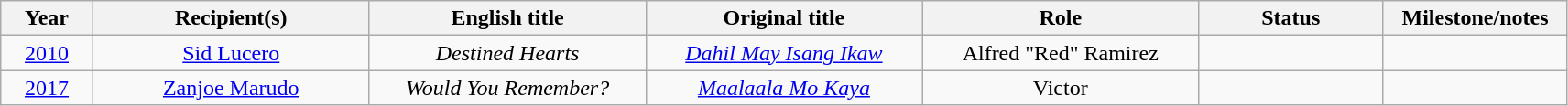<table class="wikitable" style="text-align: center">
<tr style="background:#ebf5ff;">
<th width="5%">Year</th>
<th width="15%">Recipient(s)</th>
<th width="15%">English title</th>
<th width="15%">Original title</th>
<th width="15%">Role</th>
<th width="10%">Status</th>
<th width="10%">Milestone/notes</th>
</tr>
<tr>
<td><a href='#'>2010</a></td>
<td><a href='#'>Sid Lucero</a></td>
<td><em>Destined Hearts</em></td>
<td><em><a href='#'>Dahil May Isang Ikaw</a></em></td>
<td>Alfred "Red" Ramirez</td>
<td></td>
<td></td>
</tr>
<tr>
<td><a href='#'>2017</a></td>
<td><a href='#'>Zanjoe Marudo</a></td>
<td><em>Would You Remember?</em></td>
<td><em><a href='#'>Maalaala Mo Kaya</a></em></td>
<td>Victor</td>
<td></td>
<td></td>
</tr>
</table>
